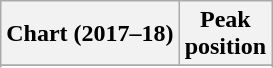<table class="wikitable sortable plainrowheaders" style="text-align:center">
<tr>
<th scope="col">Chart (2017–18)</th>
<th scope="col">Peak<br>position</th>
</tr>
<tr>
</tr>
<tr>
</tr>
<tr>
</tr>
<tr>
</tr>
</table>
